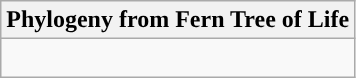<table class="wikitable">
<tr>
<th colspan=1>Phylogeny from Fern Tree of Life</th>
</tr>
<tr>
<td style="vertical-align:top"><br></td>
</tr>
</table>
